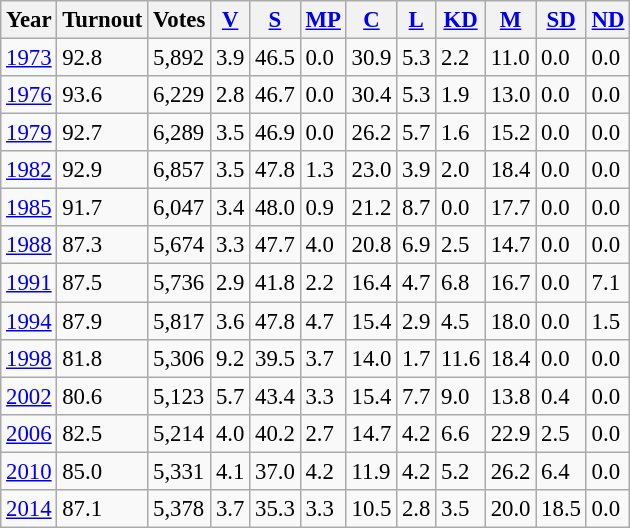<table class="wikitable sortable" style="font-size: 95%;">
<tr>
<th>Year</th>
<th>Turnout</th>
<th>Votes</th>
<th><a href='#'>V</a></th>
<th><a href='#'>S</a></th>
<th><a href='#'>MP</a></th>
<th><a href='#'>C</a></th>
<th><a href='#'>L</a></th>
<th><a href='#'>KD</a></th>
<th><a href='#'>M</a></th>
<th><a href='#'>SD</a></th>
<th><a href='#'>ND</a></th>
</tr>
<tr>
<td><a href='#'>1973</a></td>
<td>92.8</td>
<td>5,892</td>
<td>3.9</td>
<td>46.5</td>
<td>0.0</td>
<td>30.9</td>
<td>5.3</td>
<td>2.2</td>
<td>11.0</td>
<td>0.0</td>
<td>0.0</td>
</tr>
<tr>
<td><a href='#'>1976</a></td>
<td>93.6</td>
<td>6,229</td>
<td>2.8</td>
<td>46.7</td>
<td>0.0</td>
<td>30.4</td>
<td>5.3</td>
<td>1.9</td>
<td>13.0</td>
<td>0.0</td>
<td>0.0</td>
</tr>
<tr>
<td><a href='#'>1979</a></td>
<td>92.7</td>
<td>6,289</td>
<td>3.5</td>
<td>46.9</td>
<td>0.0</td>
<td>26.2</td>
<td>5.7</td>
<td>1.6</td>
<td>15.2</td>
<td>0.0</td>
<td>0.0</td>
</tr>
<tr>
<td><a href='#'>1982</a></td>
<td>92.9</td>
<td>6,857</td>
<td>3.5</td>
<td>47.8</td>
<td>1.3</td>
<td>23.0</td>
<td>3.9</td>
<td>2.0</td>
<td>18.4</td>
<td>0.0</td>
<td>0.0</td>
</tr>
<tr>
<td><a href='#'>1985</a></td>
<td>91.7</td>
<td>6,047</td>
<td>3.4</td>
<td>48.0</td>
<td>0.9</td>
<td>21.2</td>
<td>8.7</td>
<td>0.0</td>
<td>17.7</td>
<td>0.0</td>
<td>0.0</td>
</tr>
<tr>
<td><a href='#'>1988</a></td>
<td>87.3</td>
<td>5,674</td>
<td>3.3</td>
<td>47.7</td>
<td>4.0</td>
<td>20.8</td>
<td>6.9</td>
<td>2.5</td>
<td>14.7</td>
<td>0.0</td>
<td>0.0</td>
</tr>
<tr>
<td><a href='#'>1991</a></td>
<td>87.5</td>
<td>5,736</td>
<td>2.9</td>
<td>41.8</td>
<td>2.2</td>
<td>16.4</td>
<td>4.7</td>
<td>6.8</td>
<td>16.7</td>
<td>0.0</td>
<td>7.1</td>
</tr>
<tr>
<td><a href='#'>1994</a></td>
<td>87.9</td>
<td>5,817</td>
<td>3.6</td>
<td>47.8</td>
<td>4.7</td>
<td>15.4</td>
<td>2.9</td>
<td>4.5</td>
<td>18.0</td>
<td>0.0</td>
<td>1.5</td>
</tr>
<tr>
<td><a href='#'>1998</a></td>
<td>81.8</td>
<td>5,306</td>
<td>9.2</td>
<td>39.5</td>
<td>3.7</td>
<td>14.0</td>
<td>1.7</td>
<td>11.6</td>
<td>18.4</td>
<td>0.0</td>
<td>0.0</td>
</tr>
<tr>
<td><a href='#'>2002</a></td>
<td>80.6</td>
<td>5,123</td>
<td>5.7</td>
<td>43.4</td>
<td>3.3</td>
<td>15.4</td>
<td>7.7</td>
<td>9.0</td>
<td>13.8</td>
<td>0.4</td>
<td>0.0</td>
</tr>
<tr>
<td><a href='#'>2006</a></td>
<td>82.5</td>
<td>5,214</td>
<td>4.0</td>
<td>40.2</td>
<td>2.7</td>
<td>14.7</td>
<td>4.2</td>
<td>6.6</td>
<td>22.9</td>
<td>2.5</td>
<td>0.0</td>
</tr>
<tr>
<td><a href='#'>2010</a></td>
<td>85.0</td>
<td>5,331</td>
<td>4.1</td>
<td>37.0</td>
<td>4.2</td>
<td>11.9</td>
<td>4.2</td>
<td>5.2</td>
<td>26.2</td>
<td>6.4</td>
<td>0.0</td>
</tr>
<tr>
<td><a href='#'>2014</a></td>
<td>87.1</td>
<td>5,378</td>
<td>3.7</td>
<td>35.3</td>
<td>3.3</td>
<td>10.5</td>
<td>2.8</td>
<td>3.5</td>
<td>20.0</td>
<td>18.5</td>
<td>0.0</td>
</tr>
</table>
